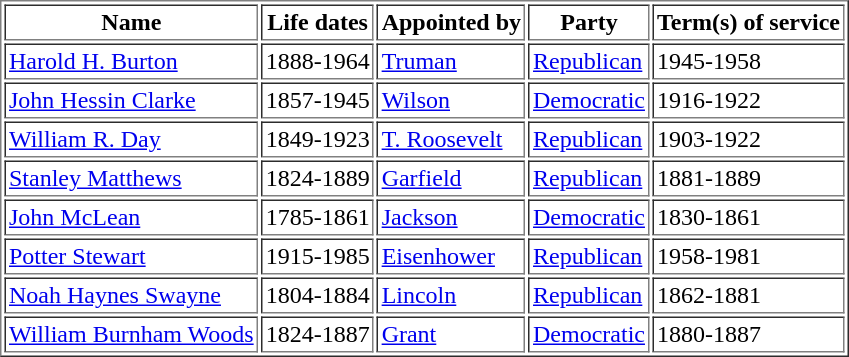<table table border="1" cellpadding="2">
<tr>
<th>Name</th>
<th>Life dates</th>
<th>Appointed by</th>
<th>Party</th>
<th>Term(s) of service</th>
</tr>
<tr>
<td><a href='#'>Harold H. Burton</a></td>
<td>1888-1964</td>
<td><a href='#'>Truman</a></td>
<td><a href='#'>Republican</a></td>
<td>1945-1958</td>
</tr>
<tr>
<td><a href='#'>John Hessin Clarke</a></td>
<td>1857-1945</td>
<td><a href='#'>Wilson</a></td>
<td><a href='#'>Democratic</a></td>
<td>1916-1922</td>
</tr>
<tr>
<td><a href='#'>William R. Day</a></td>
<td>1849-1923</td>
<td><a href='#'>T. Roosevelt</a></td>
<td><a href='#'>Republican</a></td>
<td>1903-1922</td>
</tr>
<tr>
<td><a href='#'>Stanley Matthews</a></td>
<td>1824-1889</td>
<td><a href='#'>Garfield</a></td>
<td><a href='#'>Republican</a></td>
<td>1881-1889</td>
</tr>
<tr>
<td><a href='#'>John McLean</a></td>
<td>1785-1861</td>
<td><a href='#'>Jackson</a></td>
<td><a href='#'>Democratic</a></td>
<td>1830-1861</td>
</tr>
<tr>
<td><a href='#'>Potter Stewart</a></td>
<td>1915-1985</td>
<td><a href='#'>Eisenhower</a></td>
<td><a href='#'>Republican</a></td>
<td>1958-1981</td>
</tr>
<tr>
<td><a href='#'>Noah Haynes Swayne</a></td>
<td>1804-1884</td>
<td><a href='#'>Lincoln</a></td>
<td><a href='#'>Republican</a></td>
<td>1862-1881</td>
</tr>
<tr>
<td><a href='#'>William Burnham Woods</a></td>
<td>1824-1887</td>
<td><a href='#'>Grant</a></td>
<td><a href='#'>Democratic</a></td>
<td>1880-1887</td>
</tr>
</table>
